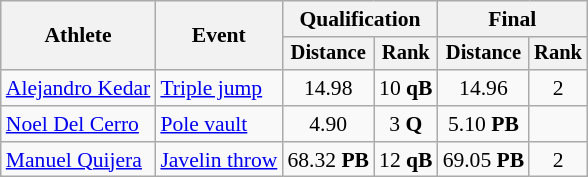<table class="wikitable" style="font-size:90%">
<tr>
<th rowspan=2>Athlete</th>
<th rowspan=2>Event</th>
<th colspan=2>Qualification</th>
<th colspan=2>Final</th>
</tr>
<tr style="font-size:95%">
<th>Distance</th>
<th>Rank</th>
<th>Distance</th>
<th>Rank</th>
</tr>
<tr align=center>
<td align=left><a href='#'>Alejandro Kedar</a></td>
<td align=left><a href='#'>Triple jump</a></td>
<td>14.98</td>
<td>10 <strong>qB</strong></td>
<td>14.96</td>
<td>2</td>
</tr>
<tr align=center>
<td align=left><a href='#'>Noel Del Cerro</a></td>
<td align=left><a href='#'>Pole vault</a></td>
<td>4.90</td>
<td>3 <strong>Q</strong></td>
<td>5.10	<strong>PB</strong></td>
<td></td>
</tr>
<tr align=center>
<td align=left><a href='#'>Manuel Quijera</a></td>
<td align=left><a href='#'>Javelin throw</a></td>
<td>68.32	<strong>PB</strong></td>
<td>12 <strong>qB</strong></td>
<td>69.05	<strong>PB</strong></td>
<td>2</td>
</tr>
</table>
